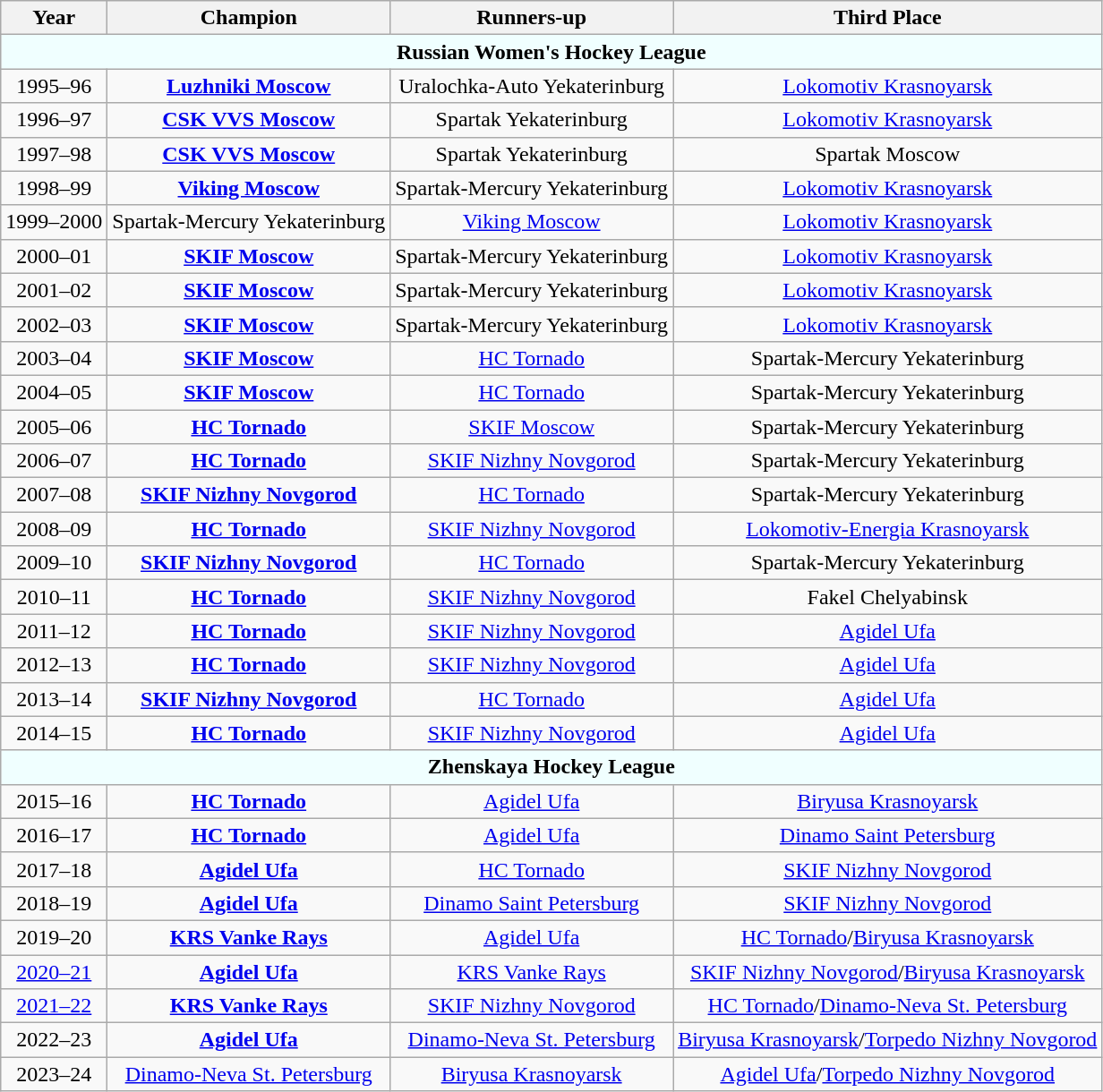<table class="wikitable sortable" style="text-align:center;">
<tr>
<th>Year</th>
<th> Champion</th>
<th> Runners-up</th>
<th> Third Place</th>
</tr>
<tr>
<td colspan="4;" style="background:#F0FFFF;"><strong>Russian Women's Hockey League</strong></td>
</tr>
<tr>
<td>1995–96</td>
<td><strong><a href='#'>Luzhniki Moscow</a></strong></td>
<td>Uralochka-Auto Yekaterinburg</td>
<td><a href='#'>Lokomotiv Krasnoyarsk</a></td>
</tr>
<tr>
<td>1996–97</td>
<td><strong><a href='#'>CSK VVS Moscow</a></strong></td>
<td>Spartak Yekaterinburg</td>
<td><a href='#'>Lokomotiv Krasnoyarsk</a></td>
</tr>
<tr>
<td>1997–98</td>
<td><strong><a href='#'>CSK VVS Moscow</a></strong></td>
<td>Spartak Yekaterinburg</td>
<td>Spartak Moscow</td>
</tr>
<tr>
<td>1998–99</td>
<td><strong><a href='#'>Viking Moscow</a></strong></td>
<td>Spartak-Mercury Yekaterinburg</td>
<td><a href='#'>Lokomotiv Krasnoyarsk</a></td>
</tr>
<tr>
<td>1999–2000</td>
<td>Spartak-Mercury Yekaterinburg</td>
<td><a href='#'>Viking Moscow</a></td>
<td><a href='#'>Lokomotiv Krasnoyarsk</a></td>
</tr>
<tr>
<td>2000–01</td>
<td><strong><a href='#'>SKIF Moscow</a></strong></td>
<td>Spartak-Mercury Yekaterinburg</td>
<td><a href='#'>Lokomotiv Krasnoyarsk</a></td>
</tr>
<tr>
<td>2001–02</td>
<td><strong><a href='#'>SKIF Moscow</a></strong></td>
<td>Spartak-Mercury Yekaterinburg</td>
<td><a href='#'>Lokomotiv Krasnoyarsk</a></td>
</tr>
<tr>
<td>2002–03</td>
<td><strong><a href='#'>SKIF Moscow</a></strong></td>
<td>Spartak-Mercury Yekaterinburg</td>
<td><a href='#'>Lokomotiv Krasnoyarsk</a></td>
</tr>
<tr>
<td>2003–04</td>
<td><strong><a href='#'>SKIF Moscow</a></strong></td>
<td><a href='#'>HC Tornado</a></td>
<td>Spartak-Mercury Yekaterinburg</td>
</tr>
<tr>
<td>2004–05</td>
<td><strong><a href='#'>SKIF Moscow</a></strong></td>
<td><a href='#'>HC Tornado</a></td>
<td>Spartak-Mercury Yekaterinburg</td>
</tr>
<tr>
<td>2005–06</td>
<td><strong><a href='#'>HC Tornado</a></strong></td>
<td><a href='#'>SKIF Moscow</a></td>
<td>Spartak-Mercury Yekaterinburg</td>
</tr>
<tr>
<td>2006–07</td>
<td><strong><a href='#'>HC Tornado</a></strong></td>
<td><a href='#'>SKIF Nizhny Novgorod</a></td>
<td>Spartak-Mercury Yekaterinburg</td>
</tr>
<tr>
<td>2007–08</td>
<td><strong><a href='#'>SKIF Nizhny Novgorod</a></strong></td>
<td><a href='#'>HC Tornado</a></td>
<td>Spartak-Mercury Yekaterinburg</td>
</tr>
<tr>
<td>2008–09</td>
<td><strong><a href='#'>HC Tornado</a></strong></td>
<td><a href='#'>SKIF Nizhny Novgorod</a></td>
<td><a href='#'>Lokomotiv-Energia Krasnoyarsk</a></td>
</tr>
<tr>
<td>2009–10</td>
<td><strong><a href='#'>SKIF Nizhny Novgorod</a></strong></td>
<td><a href='#'>HC Tornado</a></td>
<td>Spartak-Mercury Yekaterinburg</td>
</tr>
<tr>
<td>2010–11</td>
<td><strong><a href='#'>HC Tornado</a></strong></td>
<td><a href='#'>SKIF Nizhny Novgorod</a></td>
<td>Fakel Chelyabinsk</td>
</tr>
<tr>
<td>2011–12</td>
<td><strong><a href='#'>HC Tornado</a></strong></td>
<td><a href='#'>SKIF Nizhny Novgorod</a></td>
<td><a href='#'>Agidel Ufa</a></td>
</tr>
<tr>
<td>2012–13</td>
<td><strong><a href='#'>HC Tornado</a></strong></td>
<td><a href='#'>SKIF Nizhny Novgorod</a></td>
<td><a href='#'>Agidel Ufa</a></td>
</tr>
<tr>
<td>2013–14</td>
<td><strong><a href='#'>SKIF Nizhny Novgorod</a></strong></td>
<td><a href='#'>HC Tornado</a></td>
<td><a href='#'>Agidel Ufa</a></td>
</tr>
<tr>
<td>2014–15</td>
<td><strong><a href='#'>HC Tornado</a></strong></td>
<td><a href='#'>SKIF Nizhny Novgorod</a></td>
<td><a href='#'>Agidel Ufa</a></td>
</tr>
<tr>
<td colspan="4;" style="background:#F0FFFF;"><strong>Zhenskaya Hockey League</strong></td>
</tr>
<tr>
<td>2015–16</td>
<td><strong><a href='#'>HC Tornado</a></strong></td>
<td><a href='#'>Agidel Ufa</a></td>
<td><a href='#'>Biryusa Krasnoyarsk</a></td>
</tr>
<tr>
<td>2016–17</td>
<td><strong><a href='#'>HC Tornado</a></strong></td>
<td><a href='#'>Agidel Ufa</a></td>
<td><a href='#'>Dinamo Saint Petersburg</a></td>
</tr>
<tr>
<td>2017–18</td>
<td><strong><a href='#'>Agidel Ufa</a></strong></td>
<td><a href='#'>HC Tornado</a></td>
<td><a href='#'>SKIF Nizhny Novgorod</a></td>
</tr>
<tr>
<td>2018–19</td>
<td><strong><a href='#'>Agidel Ufa</a></strong></td>
<td><a href='#'>Dinamo Saint Petersburg</a></td>
<td><a href='#'>SKIF Nizhny Novgorod</a></td>
</tr>
<tr>
<td>2019–20</td>
<td><strong><a href='#'>KRS Vanke Rays</a></strong></td>
<td><a href='#'>Agidel Ufa</a></td>
<td><a href='#'>HC Tornado</a>/<a href='#'>Biryusa Krasnoyarsk</a></td>
</tr>
<tr>
<td><a href='#'>2020–21</a></td>
<td><a href='#'><strong>Agidel Ufa</strong></a></td>
<td><a href='#'>KRS Vanke Rays</a></td>
<td><a href='#'>SKIF Nizhny Novgorod</a>/<a href='#'>Biryusa Krasnoyarsk</a></td>
</tr>
<tr>
<td><a href='#'>2021–22</a></td>
<td><a href='#'><strong>KRS Vanke Rays</strong></a></td>
<td><a href='#'>SKIF Nizhny Novgorod</a></td>
<td><a href='#'>HC Tornado</a>/<a href='#'>Dinamo-Neva St. Petersburg</a></td>
</tr>
<tr>
<td>2022–23</td>
<td><a href='#'><strong>Agidel Ufa</strong></a></td>
<td><a href='#'>Dinamo-Neva St. Petersburg</a></td>
<td><a href='#'>Biryusa Krasnoyarsk</a>/<a href='#'>Torpedo Nizhny Novgorod</a></td>
</tr>
<tr>
<td>2023–24</td>
<td><a href='#'>Dinamo-Neva St. Petersburg</a></td>
<td><a href='#'>Biryusa Krasnoyarsk</a></td>
<td><a href='#'>Agidel Ufa</a>/<a href='#'>Torpedo Nizhny Novgorod</a></td>
</tr>
</table>
